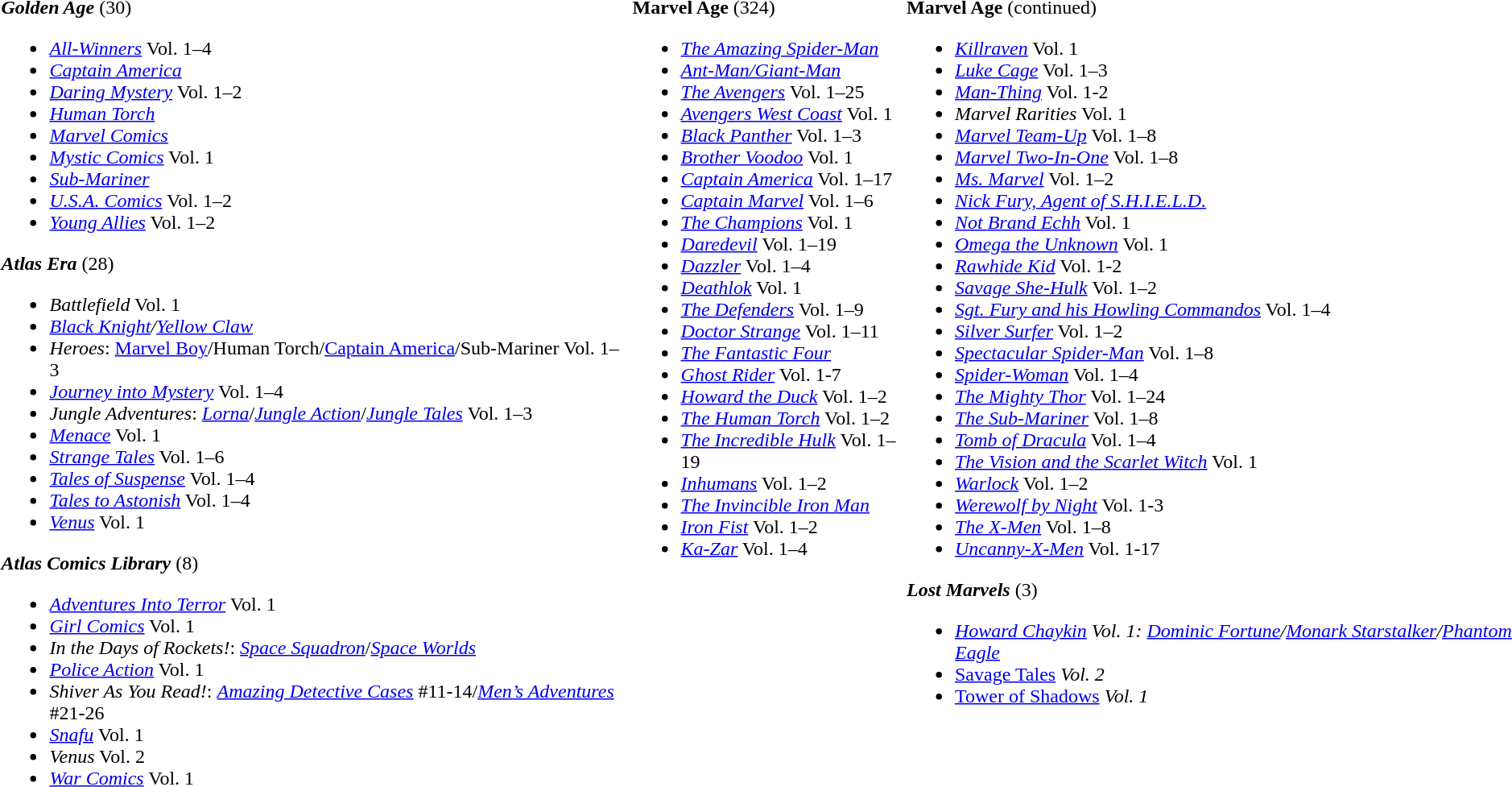<table wikitable width=100%>
<tr>
<td><br><strong><em>Golden Age</em></strong> (30)<ul><li><em><a href='#'>All-Winners</a></em> Vol. 1–4</li><li><em><a href='#'>Captain America</a></em> </li><li><em><a href='#'>Daring Mystery</a></em> Vol. 1–2</li><li><em><a href='#'>Human Torch</a></em> </li><li><em><a href='#'>Marvel Comics</a></em> </li><li><em><a href='#'>Mystic Comics</a></em> Vol. 1</li><li><em><a href='#'>Sub-Mariner</a></em> </li><li><em><a href='#'>U.S.A. Comics</a></em> Vol. 1–2</li><li><em><a href='#'>Young Allies</a></em> Vol. 1–2</li></ul><strong><em>Atlas Era</em></strong> (28)<ul><li><em>Battlefield</em> Vol. 1</li><li><em><a href='#'>Black Knight</a>/<a href='#'>Yellow Claw</a></em> </li><li><em>Heroes</em>: <a href='#'>Marvel Boy</a>/Human Torch/<a href='#'>Captain America</a>/Sub-Mariner Vol. 1–3</li><li><em><a href='#'>Journey into Mystery</a></em> Vol. 1–4</li><li><em>Jungle Adventures</em>: <em><a href='#'>Lorna</a></em>/<em><a href='#'>Jungle Action</a></em>/<em><a href='#'>Jungle Tales</a></em> Vol. 1–3</li><li><em><a href='#'>Menace</a></em> Vol. 1</li><li><em><a href='#'>Strange Tales</a></em> Vol. 1–6</li><li><em><a href='#'>Tales of Suspense</a></em> Vol. 1–4</li><li><em><a href='#'>Tales to Astonish</a></em> Vol. 1–4</li><li><em><a href='#'>Venus</a></em> Vol. 1</li></ul><strong><em>Atlas Comics Library</em></strong> (8)<ul><li><em><a href='#'>Adventures Into Terror</a></em> Vol. 1</li><li><em><a href='#'>Girl Comics</a></em> Vol. 1</li><li><em>In the Days of Rockets!</em>: <em><a href='#'>Space Squadron</a></em>/<em><a href='#'>Space Worlds</a></em></li><li><em><a href='#'>Police Action</a></em> Vol. 1</li><li><em>Shiver As You Read!</em>: <em><a href='#'>Amazing Detective Cases</a></em> #11-14/<em><a href='#'>Men’s Adventures</a></em> #21-26</li><li><em><a href='#'>Snafu</a></em> Vol. 1</li><li><em>Venus</em> Vol. 2</li><li><em><a href='#'>War Comics</a></em> Vol. 1</li></ul></td>
<td valign=top><br><strong>Marvel Age</strong> (324)<ul><li><em><a href='#'>The Amazing Spider-Man</a></em> </li><li><em><a href='#'>Ant-Man/Giant-Man</a></em> </li><li><em><a href='#'>The Avengers</a></em> Vol. 1–25</li><li><em><a href='#'>Avengers West Coast</a></em> Vol. 1</li><li><em><a href='#'>Black Panther</a></em> Vol. 1–3</li><li><em><a href='#'>Brother Voodoo</a></em> Vol. 1</li><li><em><a href='#'>Captain America</a></em> Vol. 1–17</li><li><em><a href='#'>Captain Marvel</a></em> Vol. 1–6</li><li><em><a href='#'>The Champions</a></em> Vol. 1</li><li><em><a href='#'>Daredevil</a></em> Vol. 1–19</li><li><em><a href='#'>Dazzler</a></em> Vol. 1–4</li><li><em><a href='#'>Deathlok</a></em> Vol. 1</li><li><em><a href='#'>The Defenders</a></em> Vol. 1–9</li><li><em><a href='#'>Doctor Strange</a></em> Vol. 1–11</li><li><em><a href='#'>The Fantastic Four</a></em> </li><li><em><a href='#'>Ghost Rider</a></em> Vol. 1-7</li><li><em><a href='#'>Howard the Duck</a></em> Vol. 1–2</li><li><em><a href='#'>The Human Torch</a></em> Vol. 1–2</li><li><em><a href='#'>The Incredible Hulk</a></em> Vol. 1–19</li><li><em><a href='#'>Inhumans</a></em> Vol. 1–2</li><li><em><a href='#'>The Invincible Iron Man</a></em> </li><li><em><a href='#'>Iron Fist</a></em> Vol. 1–2</li><li><em><a href='#'>Ka-Zar</a></em> Vol. 1–4</li></ul></td>
<td valign=top><br><strong>Marvel Age</strong> (continued)<ul><li><em><a href='#'>Killraven</a></em> Vol. 1</li><li><em><a href='#'>Luke Cage</a></em> Vol. 1–3</li><li><em><a href='#'>Man-Thing</a></em> Vol. 1-2</li><li><em>Marvel Rarities</em> Vol. 1</li><li><em><a href='#'>Marvel Team-Up</a></em> Vol. 1–8</li><li><em><a href='#'>Marvel Two-In-One</a></em> Vol. 1–8</li><li><em><a href='#'>Ms. Marvel</a></em> Vol. 1–2</li><li><em><a href='#'>Nick Fury, Agent of S.H.I.E.L.D.</a></em> </li><li><em><a href='#'>Not Brand Echh</a></em> Vol. 1</li><li><em><a href='#'>Omega the Unknown</a></em> Vol. 1</li><li><em><a href='#'>Rawhide Kid</a></em> Vol. 1-2</li><li><em><a href='#'>Savage She-Hulk</a></em> Vol. 1–2</li><li><em><a href='#'>Sgt. Fury and his Howling Commandos</a></em> Vol. 1–4</li><li><em><a href='#'>Silver Surfer</a></em> Vol. 1–2</li><li><em><a href='#'>Spectacular Spider-Man</a></em> Vol. 1–8</li><li><em><a href='#'>Spider-Woman</a></em> Vol. 1–4</li><li><em><a href='#'>The Mighty Thor</a></em> Vol. 1–24</li><li><em><a href='#'>The Sub-Mariner</a></em> Vol. 1–8</li><li><em><a href='#'>Tomb of Dracula</a></em> Vol. 1–4</li><li><em><a href='#'>The Vision and the Scarlet Witch</a></em> Vol. 1</li><li><em><a href='#'>Warlock</a></em> Vol. 1–2</li><li><em><a href='#'>Werewolf by Night</a></em> Vol. 1-3</li><li><em><a href='#'>The X-Men</a></em> Vol. 1–8</li><li><em><a href='#'>Uncanny-X-Men</a></em> Vol. 1-17</li></ul><strong><em>Lost Marvels</em></strong> (3)<ul><li><em><a href='#'>Howard Chaykin</a> Vol. 1: <a href='#'>Dominic Fortune</a>/<a href='#'>Monark Starstalker</a>/<a href='#'>Phantom Eagle</a></li><li></em><a href='#'>Savage Tales</a><em> Vol. 2</li><li></em><a href='#'>Tower of Shadows</a><em> Vol. 1</li></ul></td>
</tr>
</table>
